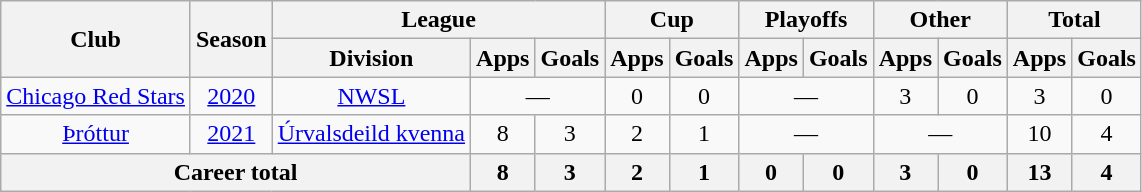<table class="wikitable" style="text-align:center">
<tr>
<th rowspan="2">Club</th>
<th rowspan="2">Season</th>
<th colspan="3">League</th>
<th colspan="2">Cup</th>
<th colspan="2">Playoffs</th>
<th colspan="2">Other</th>
<th colspan="2">Total</th>
</tr>
<tr>
<th>Division</th>
<th>Apps</th>
<th>Goals</th>
<th>Apps</th>
<th>Goals</th>
<th>Apps</th>
<th>Goals</th>
<th>Apps</th>
<th>Goals</th>
<th>Apps</th>
<th>Goals</th>
</tr>
<tr>
<td><a href='#'>Chicago Red Stars</a></td>
<td><a href='#'>2020</a></td>
<td><a href='#'>NWSL</a></td>
<td colspan="2">—</td>
<td>0</td>
<td>0</td>
<td colspan="2">—</td>
<td>3</td>
<td>0</td>
<td>3</td>
<td>0</td>
</tr>
<tr>
<td><a href='#'>Þróttur</a></td>
<td><a href='#'>2021</a></td>
<td><a href='#'>Úrvalsdeild kvenna</a></td>
<td>8</td>
<td>3</td>
<td>2</td>
<td>1</td>
<td colspan="2">—</td>
<td colspan="2">—</td>
<td>10</td>
<td>4</td>
</tr>
<tr>
<th colspan="3">Career total</th>
<th>8</th>
<th>3</th>
<th>2</th>
<th>1</th>
<th>0</th>
<th>0</th>
<th>3</th>
<th>0</th>
<th>13</th>
<th>4</th>
</tr>
</table>
